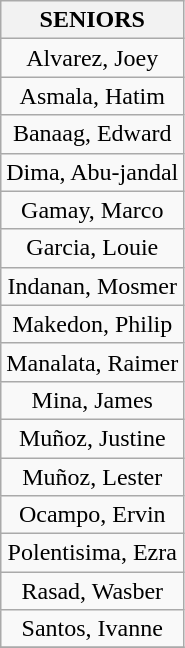<table class="wikitable" style="text-align:center">
<tr>
<th>SENIORS</th>
</tr>
<tr>
<td>Alvarez, Joey</td>
</tr>
<tr>
<td>Asmala, Hatim</td>
</tr>
<tr>
<td>Banaag, Edward</td>
</tr>
<tr>
<td>Dima, Abu-jandal</td>
</tr>
<tr>
<td>Gamay, Marco</td>
</tr>
<tr>
<td>Garcia, Louie</td>
</tr>
<tr>
<td>Indanan, Mosmer</td>
</tr>
<tr>
<td>Makedon, Philip</td>
</tr>
<tr>
<td>Manalata, Raimer</td>
</tr>
<tr>
<td>Mina, James</td>
</tr>
<tr>
<td>Muñoz, Justine</td>
</tr>
<tr>
<td>Muñoz, Lester</td>
</tr>
<tr>
<td>Ocampo, Ervin</td>
</tr>
<tr>
<td>Polentisima, Ezra</td>
</tr>
<tr>
<td>Rasad, Wasber</td>
</tr>
<tr>
<td>Santos, Ivanne</td>
</tr>
<tr>
</tr>
</table>
